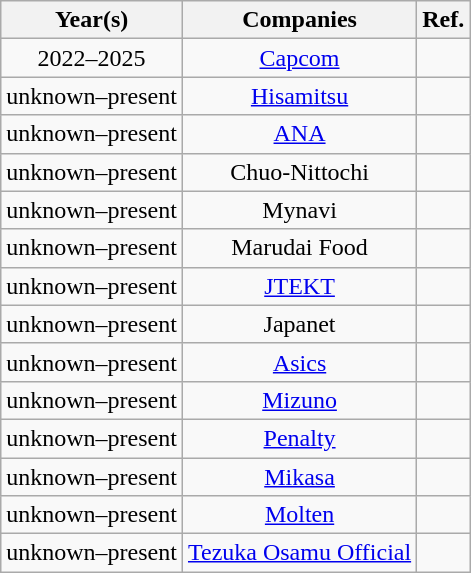<table class="wikitable" text=center>
<tr>
<th>Year(s)</th>
<th>Companies</th>
<th>Ref.</th>
</tr>
<tr>
<td align=center>2022–2025</td>
<td align=center><a href='#'>Capcom</a></td>
<td></td>
</tr>
<tr>
<td align=center>unknown–present</td>
<td align=center><a href='#'>Hisamitsu</a></td>
<td></td>
</tr>
<tr>
<td align=center>unknown–present</td>
<td align=center><a href='#'>ANA</a></td>
<td></td>
</tr>
<tr>
<td align=center>unknown–present</td>
<td align=center>Chuo-Nittochi</td>
<td></td>
</tr>
<tr>
<td align=center>unknown–present</td>
<td align=center>Mynavi</td>
<td></td>
</tr>
<tr>
<td align=center>unknown–present</td>
<td align=center>Marudai Food</td>
<td></td>
</tr>
<tr>
<td align=center>unknown–present</td>
<td align=center><a href='#'>JTEKT</a></td>
<td></td>
</tr>
<tr>
<td align=center>unknown–present</td>
<td align=center>Japanet</td>
<td></td>
</tr>
<tr>
<td align=center>unknown–present</td>
<td align=center><a href='#'>Asics</a></td>
<td></td>
</tr>
<tr>
<td align=center>unknown–present</td>
<td align=center><a href='#'>Mizuno</a></td>
<td></td>
</tr>
<tr>
<td align=center>unknown–present</td>
<td align=center><a href='#'>Penalty</a></td>
<td></td>
</tr>
<tr>
<td align=center>unknown–present</td>
<td align=center><a href='#'>Mikasa</a></td>
<td></td>
</tr>
<tr>
<td align=center>unknown–present</td>
<td align=center><a href='#'>Molten</a></td>
<td></td>
</tr>
<tr>
<td align=center>unknown–present</td>
<td align=center><a href='#'>Tezuka Osamu Official</a></td>
<td></td>
</tr>
</table>
